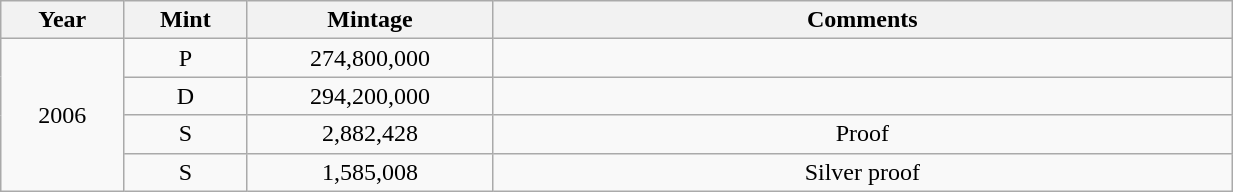<table class="wikitable sortable" style="min-width:65%; text-align:center;">
<tr>
<th width="10%">Year</th>
<th width="10%">Mint</th>
<th width="20%">Mintage</th>
<th width="60%">Comments</th>
</tr>
<tr>
<td rowspan="4">2006</td>
<td>P</td>
<td>274,800,000</td>
<td></td>
</tr>
<tr>
<td>D</td>
<td>294,200,000</td>
<td></td>
</tr>
<tr>
<td>S</td>
<td>2,882,428</td>
<td>Proof</td>
</tr>
<tr>
<td>S</td>
<td>1,585,008</td>
<td>Silver proof</td>
</tr>
</table>
